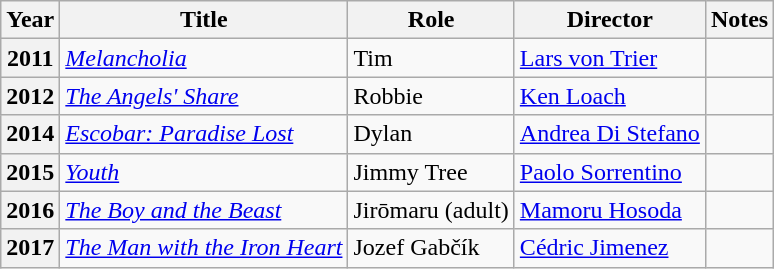<table class="wikitable sortable">
<tr>
<th>Year</th>
<th>Title</th>
<th>Role</th>
<th>Director</th>
<th>Notes</th>
</tr>
<tr>
<th>2011</th>
<td><em><a href='#'>Melancholia</a></em></td>
<td>Tim</td>
<td><a href='#'>Lars von Trier</a></td>
<td></td>
</tr>
<tr>
<th>2012</th>
<td><em><a href='#'>The Angels' Share</a></em></td>
<td>Robbie</td>
<td><a href='#'>Ken Loach</a></td>
<td></td>
</tr>
<tr>
<th>2014</th>
<td><em><a href='#'>Escobar: Paradise Lost</a></em></td>
<td>Dylan</td>
<td><a href='#'>Andrea Di Stefano</a></td>
<td></td>
</tr>
<tr>
<th>2015</th>
<td><em><a href='#'>Youth</a></em></td>
<td>Jimmy Tree</td>
<td><a href='#'>Paolo Sorrentino</a></td>
<td></td>
</tr>
<tr>
<th>2016</th>
<td><em><a href='#'>The Boy and the Beast</a></em></td>
<td>Jirōmaru (adult)</td>
<td><a href='#'>Mamoru Hosoda</a></td>
<td></td>
</tr>
<tr>
<th>2017</th>
<td><em><a href='#'>The Man with the Iron Heart</a></em></td>
<td>Jozef Gabčík</td>
<td><a href='#'>Cédric Jimenez</a></td>
<td></td>
</tr>
</table>
